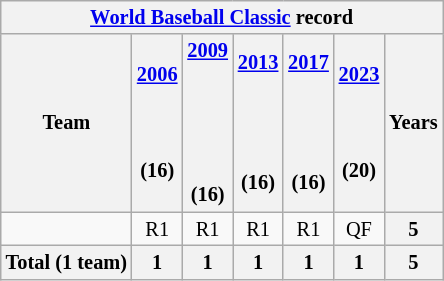<table class="wikitable" style="text-align:center; font-size:85%;">
<tr>
<th colspan=26><a href='#'>World Baseball Classic</a> record</th>
</tr>
<tr>
<th>Team</th>
<th><a href='#'>2006</a><br><br><br><br>(16)</th>
<th><a href='#'>2009</a><br><br><br><br><br><br>(16)</th>
<th><a href='#'>2013</a><br><br><br><br><br>(16)</th>
<th><a href='#'>2017</a><br><br><br><br><br>(16)</th>
<th><a href='#'>2023</a><br><br><br><br>(20)</th>
<th>Years</th>
</tr>
<tr>
<td align=left></td>
<td>R1</td>
<td>R1</td>
<td>R1</td>
<td>R1</td>
<td>QF</td>
<th>5</th>
</tr>
<tr>
<th>Total (1 team)</th>
<th>1</th>
<th>1</th>
<th>1</th>
<th>1</th>
<th>1</th>
<th>5</th>
</tr>
</table>
